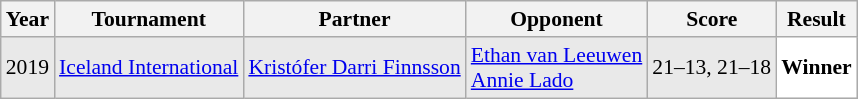<table class="sortable wikitable" style="font-size: 90%;">
<tr>
<th>Year</th>
<th>Tournament</th>
<th>Partner</th>
<th>Opponent</th>
<th>Score</th>
<th>Result</th>
</tr>
<tr style="background:#E9E9E9">
<td align="center">2019</td>
<td align="left"><a href='#'>Iceland International</a></td>
<td align="left"> <a href='#'>Kristófer Darri Finnsson</a></td>
<td align="left"> <a href='#'>Ethan van Leeuwen</a> <br>  <a href='#'>Annie Lado</a></td>
<td align="left">21–13, 21–18</td>
<td style="text-align:left; background:white"> <strong>Winner</strong></td>
</tr>
</table>
